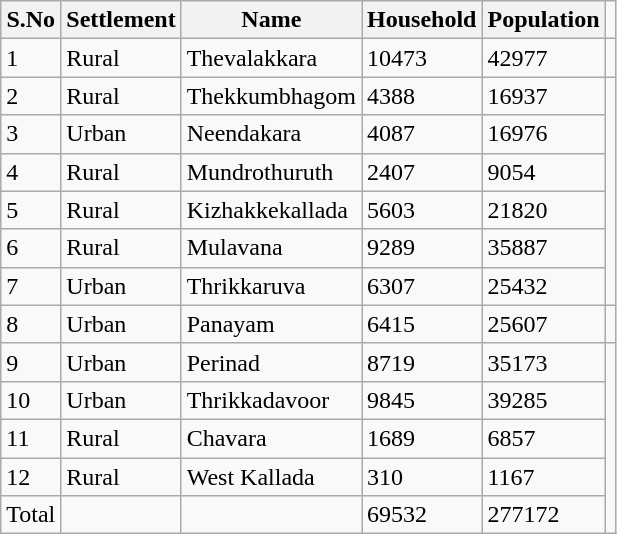<table class="wikitable">
<tr style="font-weight:bold; text-align:center;">
<th style="vertical-align:middle;">S.No</th>
<th style="vertical-align:middle;">Settlement</th>
<th style="vertical-align:middle;">Name</th>
<th style="vertical-align:middle;">Household</th>
<th style="vertical-align:middle;">Population</th>
</tr>
<tr>
<td style="vertical-align:middle;">1</td>
<td style="vertical-align:middle;">Rural</td>
<td style="vertical-align:middle;">Thevalakkara</td>
<td style="vertical-align:middle;">10473</td>
<td style="vertical-align:middle;">42977</td>
<td></td>
</tr>
<tr>
<td style="vertical-align:middle;">2</td>
<td style="vertical-align:middle;">Rural</td>
<td style="vertical-align:middle;">Thekkumbhagom</td>
<td style="vertical-align:middle;">4388</td>
<td style="vertical-align:middle;">16937</td>
</tr>
<tr>
<td style="vertical-align:middle;">3</td>
<td style="vertical-align:middle;">Urban</td>
<td style="vertical-align:middle;">Neendakara</td>
<td style="vertical-align:middle;">4087</td>
<td style="vertical-align:middle;">16976</td>
</tr>
<tr>
<td style="vertical-align:middle;">4</td>
<td style="vertical-align:middle;">Rural</td>
<td style="vertical-align:middle;">Mundrothuruth</td>
<td style="vertical-align:middle;">2407</td>
<td style="vertical-align:middle;">9054</td>
</tr>
<tr>
<td style="vertical-align:middle;">5</td>
<td style="vertical-align:middle;">Rural</td>
<td style="vertical-align:middle;">Kizhakkekallada</td>
<td style="vertical-align:middle;">5603</td>
<td style="vertical-align:middle;">21820</td>
</tr>
<tr>
<td style="vertical-align:middle;">6</td>
<td style="vertical-align:middle;">Rural</td>
<td style="vertical-align:middle;">Mulavana</td>
<td style="vertical-align:middle;">9289</td>
<td style="vertical-align:middle;">35887</td>
</tr>
<tr>
<td style="vertical-align:middle;">7</td>
<td style="vertical-align:middle;">Urban</td>
<td style="vertical-align:middle;">Thrikkaruva</td>
<td style="vertical-align:middle;">6307</td>
<td style="vertical-align:middle;">25432</td>
</tr>
<tr>
<td style="vertical-align:middle;">8</td>
<td style="vertical-align:middle;">Urban</td>
<td style="vertical-align:middle;">Panayam</td>
<td style="vertical-align:middle;">6415</td>
<td style="vertical-align:middle;">25607</td>
<td></td>
</tr>
<tr>
<td style="vertical-align:middle;">9</td>
<td style="vertical-align:middle;">Urban</td>
<td style="vertical-align:middle;">Perinad</td>
<td style="vertical-align:middle;">8719</td>
<td style="vertical-align:middle;">35173</td>
</tr>
<tr>
<td style="vertical-align:middle;">10</td>
<td style="vertical-align:middle;">Urban</td>
<td style="vertical-align:middle;">Thrikkadavoor</td>
<td style="vertical-align:middle;">9845</td>
<td style="vertical-align:middle;">39285</td>
</tr>
<tr>
<td style="vertical-align:middle;">11</td>
<td style="vertical-align:middle;">Rural</td>
<td style="vertical-align:middle;">Chavara</td>
<td style="vertical-align:middle;">1689</td>
<td style="vertical-align:middle;">6857</td>
</tr>
<tr>
<td style="vertical-align:middle;">12</td>
<td style="vertical-align:middle;">Rural</td>
<td style="vertical-align:middle;">West Kallada</td>
<td style="vertical-align:middle;">310</td>
<td style="vertical-align:middle;">1167</td>
</tr>
<tr>
<td style="vertical-align:middle;">Total</td>
<td style="vertical-align:middle;"></td>
<td style="vertical-align:middle;"></td>
<td style="vertical-align:middle;">69532</td>
<td style="vertical-align:middle;">277172</td>
</tr>
</table>
